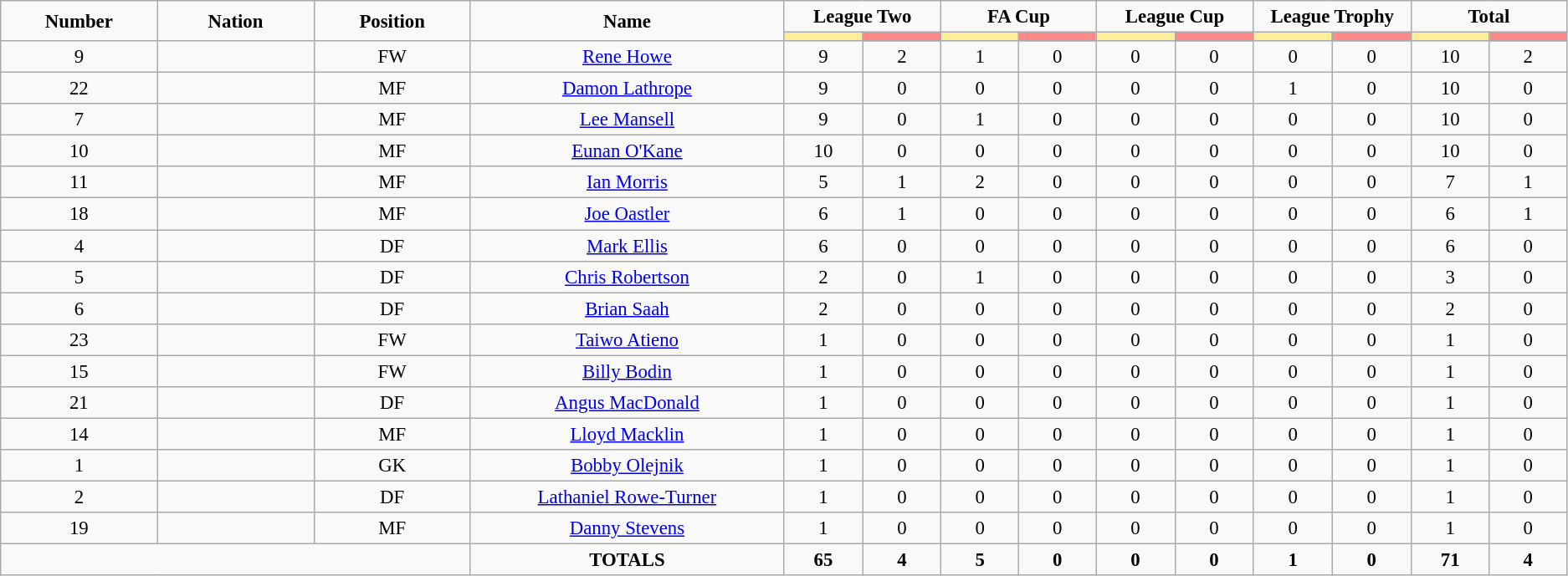<table class="wikitable" style="font-size: 95%; text-align: center;">
<tr>
<td rowspan="2" width="10%" align="center"><strong>Number</strong></td>
<td rowspan="2" width="10%" align="center"><strong>Nation</strong></td>
<td rowspan="2" width="10%" align="center"><strong>Position</strong></td>
<td rowspan="2" width="20%" align="center"><strong>Name</strong></td>
<td colspan="2" align="center"><strong>League Two</strong> </td>
<td colspan="2" align="center"><strong>FA Cup</strong></td>
<td colspan="2" align="center"><strong>League Cup</strong></td>
<td colspan="2" align="center"><strong>League Trophy</strong></td>
<td colspan="2" align="center"><strong>Total</strong></td>
</tr>
<tr>
<th width=60 style="background: #FFEE99"></th>
<th width=60 style="background: #FF8888"></th>
<th width=60 style="background: #FFEE99"></th>
<th width=60 style="background: #FF8888"></th>
<th width=60 style="background: #FFEE99"></th>
<th width=60 style="background: #FF8888"></th>
<th width=60 style="background: #FFEE99"></th>
<th width=60 style="background: #FF8888"></th>
<th width=60 style="background: #FFEE99"></th>
<th width=60 style="background: #FF8888"></th>
</tr>
<tr>
<td>9</td>
<td></td>
<td>FW</td>
<td><a href='#'>Rene Howe</a></td>
<td>9</td>
<td>2</td>
<td>1</td>
<td>0</td>
<td>0</td>
<td>0</td>
<td>0</td>
<td>0</td>
<td>10</td>
<td>2</td>
</tr>
<tr>
<td>22</td>
<td></td>
<td>MF</td>
<td><a href='#'>Damon Lathrope</a></td>
<td>9</td>
<td>0</td>
<td>0</td>
<td>0</td>
<td>0</td>
<td>0</td>
<td>1</td>
<td>0</td>
<td>10</td>
<td>0</td>
</tr>
<tr>
<td>7</td>
<td></td>
<td>MF</td>
<td><a href='#'>Lee Mansell</a></td>
<td>9</td>
<td>0</td>
<td>1</td>
<td>0</td>
<td>0</td>
<td>0</td>
<td>0</td>
<td>0</td>
<td>10</td>
<td>0</td>
</tr>
<tr>
<td>10</td>
<td></td>
<td>MF</td>
<td><a href='#'>Eunan O'Kane</a></td>
<td>10</td>
<td>0</td>
<td>0</td>
<td>0</td>
<td>0</td>
<td>0</td>
<td>0</td>
<td>0</td>
<td>10</td>
<td>0</td>
</tr>
<tr>
<td>11</td>
<td></td>
<td>MF</td>
<td><a href='#'>Ian Morris</a></td>
<td>5</td>
<td>1</td>
<td>2</td>
<td>0</td>
<td>0</td>
<td>0</td>
<td>0</td>
<td>0</td>
<td>7</td>
<td>1</td>
</tr>
<tr>
<td>18</td>
<td></td>
<td>MF</td>
<td><a href='#'>Joe Oastler</a></td>
<td>6</td>
<td>1</td>
<td>0</td>
<td>0</td>
<td>0</td>
<td>0</td>
<td>0</td>
<td>0</td>
<td>6</td>
<td>1</td>
</tr>
<tr>
<td>4</td>
<td></td>
<td>DF</td>
<td><a href='#'>Mark Ellis</a></td>
<td>6</td>
<td>0</td>
<td>0</td>
<td>0</td>
<td>0</td>
<td>0</td>
<td>0</td>
<td>0</td>
<td>6</td>
<td>0</td>
</tr>
<tr>
<td>5</td>
<td></td>
<td>DF</td>
<td><a href='#'>Chris Robertson</a></td>
<td>2</td>
<td>0</td>
<td>1</td>
<td>0</td>
<td>0</td>
<td>0</td>
<td>0</td>
<td>0</td>
<td>3</td>
<td>0</td>
</tr>
<tr>
<td>6</td>
<td></td>
<td>DF</td>
<td><a href='#'>Brian Saah</a></td>
<td>2</td>
<td>0</td>
<td>0</td>
<td>0</td>
<td>0</td>
<td>0</td>
<td>0</td>
<td>0</td>
<td>2</td>
<td>0</td>
</tr>
<tr>
<td>23</td>
<td></td>
<td>FW</td>
<td><a href='#'>Taiwo Atieno</a></td>
<td>1</td>
<td>0</td>
<td>0</td>
<td>0</td>
<td>0</td>
<td>0</td>
<td>0</td>
<td>0</td>
<td>1</td>
<td>0</td>
</tr>
<tr>
<td>15</td>
<td></td>
<td>FW</td>
<td><a href='#'>Billy Bodin</a></td>
<td>1</td>
<td>0</td>
<td>0</td>
<td>0</td>
<td>0</td>
<td>0</td>
<td>0</td>
<td>0</td>
<td>1</td>
<td>0</td>
</tr>
<tr>
<td>21</td>
<td></td>
<td>DF</td>
<td><a href='#'>Angus MacDonald</a></td>
<td>1</td>
<td>0</td>
<td>0</td>
<td>0</td>
<td>0</td>
<td>0</td>
<td>0</td>
<td>0</td>
<td>1</td>
<td>0</td>
</tr>
<tr>
<td>14</td>
<td></td>
<td>MF</td>
<td><a href='#'>Lloyd Macklin</a></td>
<td>1</td>
<td>0</td>
<td>0</td>
<td>0</td>
<td>0</td>
<td>0</td>
<td>0</td>
<td>0</td>
<td>1</td>
<td>0</td>
</tr>
<tr>
<td>1</td>
<td></td>
<td>GK</td>
<td><a href='#'>Bobby Olejnik</a></td>
<td>1</td>
<td>0</td>
<td>0</td>
<td>0</td>
<td>0</td>
<td>0</td>
<td>0</td>
<td>0</td>
<td>1</td>
<td>0</td>
</tr>
<tr>
<td>2</td>
<td></td>
<td>DF</td>
<td><a href='#'>Lathaniel Rowe-Turner</a></td>
<td>1</td>
<td>0</td>
<td>0</td>
<td>0</td>
<td>0</td>
<td>0</td>
<td>0</td>
<td>0</td>
<td>1</td>
<td>0</td>
</tr>
<tr>
<td>19</td>
<td></td>
<td>MF</td>
<td><a href='#'>Danny Stevens</a></td>
<td>1</td>
<td>0</td>
<td>0</td>
<td>0</td>
<td>0</td>
<td>0</td>
<td>0</td>
<td>0</td>
<td>1</td>
<td>0</td>
</tr>
<tr>
<td colspan="3"></td>
<td><strong>TOTALS</strong></td>
<td><strong>65</strong></td>
<td><strong>4</strong></td>
<td><strong>5</strong></td>
<td><strong>0</strong></td>
<td><strong>0</strong></td>
<td><strong>0</strong></td>
<td><strong>1</strong></td>
<td><strong>0</strong></td>
<td><strong>71</strong></td>
<td><strong>4</strong></td>
</tr>
</table>
